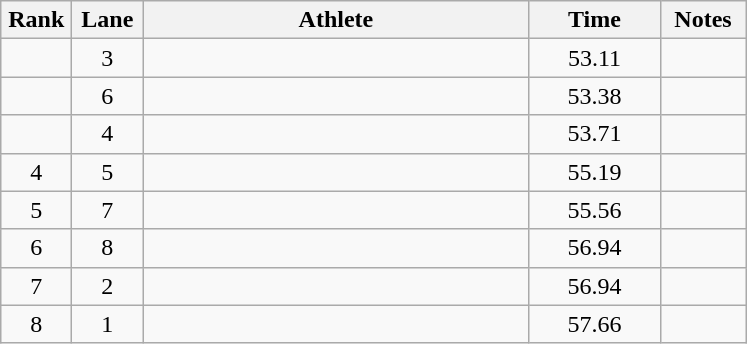<table class="wikitable sortable" style="text-align:center">
<tr>
<th width=40>Rank</th>
<th width=40>Lane</th>
<th width=250>Athlete</th>
<th width=80>Time</th>
<th width=50>Notes</th>
</tr>
<tr>
<td></td>
<td>3</td>
<td align=left></td>
<td>53.11</td>
<td></td>
</tr>
<tr>
<td></td>
<td>6</td>
<td align=left></td>
<td>53.38</td>
<td></td>
</tr>
<tr>
<td></td>
<td>4</td>
<td align=left></td>
<td>53.71</td>
<td></td>
</tr>
<tr>
<td>4</td>
<td>5</td>
<td align=left></td>
<td>55.19</td>
<td></td>
</tr>
<tr>
<td>5</td>
<td>7</td>
<td align=left></td>
<td>55.56</td>
<td></td>
</tr>
<tr>
<td>6</td>
<td>8</td>
<td align=left></td>
<td>56.94</td>
<td></td>
</tr>
<tr>
<td>7</td>
<td>2</td>
<td align=left></td>
<td>56.94</td>
<td></td>
</tr>
<tr>
<td>8</td>
<td>1</td>
<td align=left></td>
<td>57.66</td>
<td></td>
</tr>
</table>
